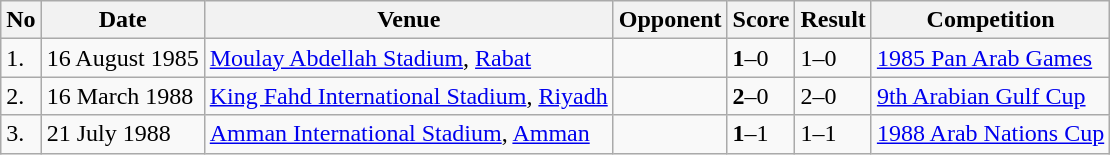<table class="wikitable" style="font-size:100%;">
<tr>
<th>No</th>
<th>Date</th>
<th>Venue</th>
<th>Opponent</th>
<th>Score</th>
<th>Result</th>
<th>Competition</th>
</tr>
<tr>
<td>1.</td>
<td>16 August 1985</td>
<td><a href='#'>Moulay Abdellah Stadium</a>, <a href='#'>Rabat</a></td>
<td></td>
<td><strong>1</strong>–0</td>
<td>1–0</td>
<td><a href='#'>1985 Pan Arab Games</a></td>
</tr>
<tr>
<td>2.</td>
<td>16 March 1988</td>
<td><a href='#'>King Fahd International Stadium</a>, <a href='#'>Riyadh</a></td>
<td></td>
<td><strong>2</strong>–0</td>
<td>2–0</td>
<td><a href='#'>9th Arabian Gulf Cup</a></td>
</tr>
<tr>
<td>3.</td>
<td>21 July 1988</td>
<td><a href='#'>Amman International Stadium</a>, <a href='#'>Amman</a></td>
<td></td>
<td><strong>1</strong>–1</td>
<td>1–1</td>
<td><a href='#'>1988 Arab Nations Cup</a></td>
</tr>
</table>
